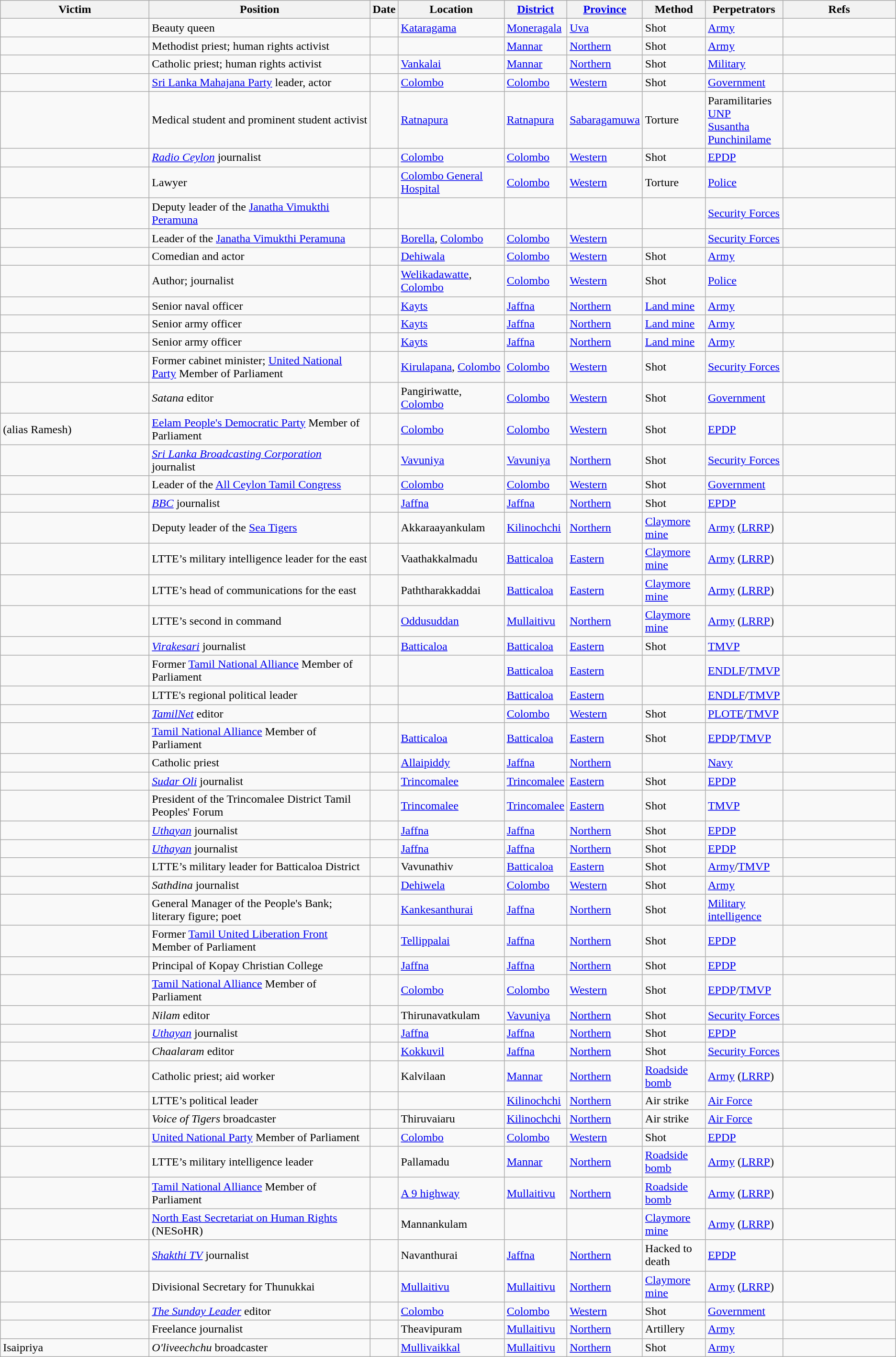<table class="wikitable plainrowheaders sortable" style="font-size:100%; text-align:left;">
<tr>
<th scope=col width=200px>Victim</th>
<th scope=col width=300px>Position</th>
<th scope=col>Date</th>
<th scope=col>Location</th>
<th scope=col><a href='#'>District</a></th>
<th scope=col><a href='#'>Province</a></th>
<th scope=col>Method</th>
<th scope=col width=100px>Perpetrators</th>
<th scope=col width=150px class=unsortable>Refs</th>
</tr>
<tr>
<td></td>
<td>Beauty queen</td>
<td align=center></td>
<td><a href='#'>Kataragama</a></td>
<td><a href='#'>Moneragala</a></td>
<td><a href='#'>Uva</a></td>
<td>Shot</td>
<td><a href='#'>Army</a></td>
<td></td>
</tr>
<tr>
<td></td>
<td>Methodist priest; human rights activist</td>
<td align=center></td>
<td></td>
<td><a href='#'>Mannar</a></td>
<td><a href='#'>Northern</a></td>
<td>Shot</td>
<td><a href='#'>Army</a></td>
<td></td>
</tr>
<tr>
<td></td>
<td>Catholic priest; human rights activist</td>
<td align=center></td>
<td><a href='#'>Vankalai</a></td>
<td><a href='#'>Mannar</a></td>
<td><a href='#'>Northern</a></td>
<td>Shot</td>
<td><a href='#'>Military</a></td>
<td></td>
</tr>
<tr>
<td></td>
<td><a href='#'>Sri Lanka Mahajana Party</a> leader, actor</td>
<td align=center></td>
<td><a href='#'>Colombo</a></td>
<td><a href='#'>Colombo</a></td>
<td><a href='#'>Western</a></td>
<td>Shot</td>
<td><a href='#'>Government</a></td>
<td></td>
</tr>
<tr>
<td></td>
<td>Medical student and prominent student activist</td>
<td align=center></td>
<td><a href='#'>Ratnapura</a></td>
<td><a href='#'>Ratnapura</a></td>
<td><a href='#'>Sabaragamuwa</a></td>
<td>Torture</td>
<td>Paramilitaries <br> <a href='#'>UNP</a> <br> <a href='#'>Susantha Punchinilame</a></td>
<td></td>
</tr>
<tr>
<td></td>
<td><em><a href='#'>Radio Ceylon</a></em> journalist</td>
<td align=center></td>
<td><a href='#'>Colombo</a></td>
<td><a href='#'>Colombo</a></td>
<td><a href='#'>Western</a></td>
<td>Shot</td>
<td><a href='#'>EPDP</a></td>
<td></td>
</tr>
<tr>
<td></td>
<td>Lawyer</td>
<td align=center></td>
<td><a href='#'>Colombo General Hospital</a></td>
<td><a href='#'>Colombo</a></td>
<td><a href='#'>Western</a></td>
<td>Torture</td>
<td><a href='#'>Police</a></td>
<td></td>
</tr>
<tr>
<td></td>
<td>Deputy leader of the <a href='#'>Janatha Vimukthi Peramuna</a></td>
<td align=center></td>
<td></td>
<td></td>
<td></td>
<td></td>
<td><a href='#'>Security Forces</a></td>
<td></td>
</tr>
<tr>
<td></td>
<td>Leader of the <a href='#'>Janatha Vimukthi Peramuna</a></td>
<td align=center></td>
<td><a href='#'>Borella</a>, <a href='#'>Colombo</a></td>
<td><a href='#'>Colombo</a></td>
<td><a href='#'>Western</a></td>
<td></td>
<td><a href='#'>Security Forces</a></td>
<td></td>
</tr>
<tr>
<td></td>
<td>Comedian and actor</td>
<td align=center></td>
<td><a href='#'>Dehiwala</a></td>
<td><a href='#'>Colombo</a></td>
<td><a href='#'>Western</a></td>
<td>Shot</td>
<td><a href='#'>Army</a></td>
<td></td>
</tr>
<tr>
<td></td>
<td>Author; journalist</td>
<td align=center></td>
<td><a href='#'>Welikadawatte</a>, <a href='#'>Colombo</a></td>
<td><a href='#'>Colombo</a></td>
<td><a href='#'>Western</a></td>
<td>Shot</td>
<td><a href='#'>Police</a></td>
<td></td>
</tr>
<tr>
<td></td>
<td>Senior naval officer</td>
<td align=center></td>
<td><a href='#'>Kayts</a></td>
<td><a href='#'>Jaffna</a></td>
<td><a href='#'>Northern</a></td>
<td><a href='#'>Land mine</a></td>
<td><a href='#'>Army</a></td>
<td></td>
</tr>
<tr>
<td></td>
<td>Senior army officer</td>
<td align=center></td>
<td><a href='#'>Kayts</a></td>
<td><a href='#'>Jaffna</a></td>
<td><a href='#'>Northern</a></td>
<td><a href='#'>Land mine</a></td>
<td><a href='#'>Army</a></td>
<td></td>
</tr>
<tr>
<td></td>
<td>Senior army officer</td>
<td align=center></td>
<td><a href='#'>Kayts</a></td>
<td><a href='#'>Jaffna</a></td>
<td><a href='#'>Northern</a></td>
<td><a href='#'>Land mine</a></td>
<td><a href='#'>Army</a></td>
<td></td>
</tr>
<tr>
<td></td>
<td>Former cabinet minister; <a href='#'>United National Party</a> Member of Parliament</td>
<td align=center></td>
<td><a href='#'>Kirulapana</a>, <a href='#'>Colombo</a></td>
<td><a href='#'>Colombo</a></td>
<td><a href='#'>Western</a></td>
<td>Shot</td>
<td><a href='#'>Security Forces</a></td>
<td></td>
</tr>
<tr>
<td></td>
<td><em>Satana</em> editor</td>
<td align=center></td>
<td>Pangiriwatte, <a href='#'>Colombo</a></td>
<td><a href='#'>Colombo</a></td>
<td><a href='#'>Western</a></td>
<td>Shot</td>
<td><a href='#'>Government</a></td>
<td></td>
</tr>
<tr>
<td> (alias Ramesh)</td>
<td><a href='#'>Eelam People's Democratic Party</a> Member of Parliament</td>
<td align=center></td>
<td><a href='#'>Colombo</a></td>
<td><a href='#'>Colombo</a></td>
<td><a href='#'>Western</a></td>
<td>Shot</td>
<td><a href='#'>EPDP</a></td>
<td></td>
</tr>
<tr>
<td></td>
<td><em><a href='#'>Sri Lanka Broadcasting Corporation</a></em> journalist</td>
<td align=center></td>
<td><a href='#'>Vavuniya</a></td>
<td><a href='#'>Vavuniya</a></td>
<td><a href='#'>Northern</a></td>
<td>Shot</td>
<td><a href='#'>Security Forces</a></td>
<td></td>
</tr>
<tr>
<td></td>
<td>Leader of the <a href='#'>All Ceylon Tamil Congress</a></td>
<td align=center></td>
<td><a href='#'>Colombo</a></td>
<td><a href='#'>Colombo</a></td>
<td><a href='#'>Western</a></td>
<td>Shot</td>
<td><a href='#'>Government</a></td>
<td></td>
</tr>
<tr>
<td></td>
<td><em><a href='#'>BBC</a></em> journalist</td>
<td align=center></td>
<td><a href='#'>Jaffna</a></td>
<td><a href='#'>Jaffna</a></td>
<td><a href='#'>Northern</a></td>
<td>Shot</td>
<td><a href='#'>EPDP</a></td>
<td></td>
</tr>
<tr>
<td></td>
<td>Deputy leader of the <a href='#'>Sea Tigers</a></td>
<td align=center></td>
<td>Akkaraayankulam</td>
<td><a href='#'>Kilinochchi</a></td>
<td><a href='#'>Northern</a></td>
<td><a href='#'>Claymore mine</a></td>
<td><a href='#'>Army</a> (<a href='#'>LRRP</a>)</td>
<td></td>
</tr>
<tr>
<td></td>
<td>LTTE’s military intelligence leader for the east</td>
<td align=center></td>
<td>Vaathakkalmadu</td>
<td><a href='#'>Batticaloa</a></td>
<td><a href='#'>Eastern</a></td>
<td><a href='#'>Claymore mine</a></td>
<td><a href='#'>Army</a> (<a href='#'>LRRP</a>)</td>
<td></td>
</tr>
<tr>
<td></td>
<td>LTTE’s head of communications for the east</td>
<td align=center></td>
<td>Paththarakkaddai</td>
<td><a href='#'>Batticaloa</a></td>
<td><a href='#'>Eastern</a></td>
<td><a href='#'>Claymore mine</a></td>
<td><a href='#'>Army</a> (<a href='#'>LRRP</a>)</td>
<td></td>
</tr>
<tr>
<td></td>
<td>LTTE’s second in command</td>
<td align=center></td>
<td><a href='#'>Oddusuddan</a></td>
<td><a href='#'>Mullaitivu</a></td>
<td><a href='#'>Northern</a></td>
<td><a href='#'>Claymore mine</a></td>
<td><a href='#'>Army</a> (<a href='#'>LRRP</a>)</td>
<td></td>
</tr>
<tr>
<td></td>
<td><em><a href='#'>Virakesari</a></em> journalist</td>
<td align=center></td>
<td><a href='#'>Batticaloa</a></td>
<td><a href='#'>Batticaloa</a></td>
<td><a href='#'>Eastern</a></td>
<td>Shot</td>
<td><a href='#'>TMVP</a></td>
<td></td>
</tr>
<tr>
<td></td>
<td>Former <a href='#'>Tamil National Alliance</a> Member of Parliament</td>
<td align=center></td>
<td></td>
<td><a href='#'>Batticaloa</a></td>
<td><a href='#'>Eastern</a></td>
<td></td>
<td><a href='#'>ENDLF</a>/<a href='#'>TMVP</a></td>
<td></td>
</tr>
<tr>
<td></td>
<td>LTTE's regional political leader</td>
<td align=center></td>
<td></td>
<td><a href='#'>Batticaloa</a></td>
<td><a href='#'>Eastern</a></td>
<td></td>
<td><a href='#'>ENDLF</a>/<a href='#'>TMVP</a></td>
<td></td>
</tr>
<tr>
<td></td>
<td><em><a href='#'>TamilNet</a></em> editor</td>
<td align=center></td>
<td></td>
<td><a href='#'>Colombo</a></td>
<td><a href='#'>Western</a></td>
<td>Shot</td>
<td><a href='#'>PLOTE</a>/<a href='#'>TMVP</a></td>
<td></td>
</tr>
<tr>
<td></td>
<td><a href='#'>Tamil National Alliance</a> Member of Parliament</td>
<td align=center></td>
<td><a href='#'>Batticaloa</a></td>
<td><a href='#'>Batticaloa</a></td>
<td><a href='#'>Eastern</a></td>
<td>Shot</td>
<td><a href='#'>EPDP</a>/<a href='#'>TMVP</a></td>
<td></td>
</tr>
<tr>
<td></td>
<td>Catholic priest</td>
<td align=center></td>
<td><a href='#'>Allaipiddy</a></td>
<td><a href='#'>Jaffna</a></td>
<td><a href='#'>Northern</a></td>
<td></td>
<td><a href='#'>Navy</a></td>
<td></td>
</tr>
<tr>
<td></td>
<td><em><a href='#'>Sudar Oli</a></em> journalist</td>
<td align=center></td>
<td><a href='#'>Trincomalee</a></td>
<td><a href='#'>Trincomalee</a></td>
<td><a href='#'>Eastern</a></td>
<td>Shot</td>
<td><a href='#'>EPDP</a></td>
<td></td>
</tr>
<tr>
<td></td>
<td>President of the Trincomalee District Tamil Peoples' Forum</td>
<td align=center></td>
<td><a href='#'>Trincomalee</a></td>
<td><a href='#'>Trincomalee</a></td>
<td><a href='#'>Eastern</a></td>
<td>Shot</td>
<td><a href='#'>TMVP</a></td>
<td></td>
</tr>
<tr>
<td></td>
<td><em><a href='#'>Uthayan</a></em> journalist</td>
<td align=center></td>
<td><a href='#'>Jaffna</a></td>
<td><a href='#'>Jaffna</a></td>
<td><a href='#'>Northern</a></td>
<td>Shot</td>
<td><a href='#'>EPDP</a></td>
<td></td>
</tr>
<tr>
<td></td>
<td><em><a href='#'>Uthayan</a></em> journalist</td>
<td align=center></td>
<td><a href='#'>Jaffna</a></td>
<td><a href='#'>Jaffna</a></td>
<td><a href='#'>Northern</a></td>
<td>Shot</td>
<td><a href='#'>EPDP</a></td>
<td></td>
</tr>
<tr>
<td></td>
<td>LTTE’s military leader for Batticaloa District</td>
<td align=center></td>
<td>Vavunathiv</td>
<td><a href='#'>Batticaloa</a></td>
<td><a href='#'>Eastern</a></td>
<td>Shot</td>
<td><a href='#'>Army</a>/<a href='#'>TMVP</a></td>
<td></td>
</tr>
<tr>
<td></td>
<td><em>Sathdina</em> journalist</td>
<td align=center></td>
<td><a href='#'>Dehiwela</a></td>
<td><a href='#'>Colombo</a></td>
<td><a href='#'>Western</a></td>
<td>Shot</td>
<td><a href='#'>Army</a></td>
<td></td>
</tr>
<tr>
<td></td>
<td>General Manager of the People's Bank; literary figure; poet</td>
<td align=center></td>
<td><a href='#'>Kankesanthurai</a></td>
<td><a href='#'>Jaffna</a></td>
<td><a href='#'>Northern</a></td>
<td>Shot</td>
<td><a href='#'>Military intelligence</a></td>
<td></td>
</tr>
<tr>
<td></td>
<td>Former <a href='#'>Tamil United Liberation Front</a> Member of Parliament</td>
<td align=center></td>
<td><a href='#'>Tellippalai</a></td>
<td><a href='#'>Jaffna</a></td>
<td><a href='#'>Northern</a></td>
<td>Shot</td>
<td><a href='#'>EPDP</a></td>
<td></td>
</tr>
<tr>
<td></td>
<td>Principal of Kopay Christian College</td>
<td align=center></td>
<td><a href='#'>Jaffna</a></td>
<td><a href='#'>Jaffna</a></td>
<td><a href='#'>Northern</a></td>
<td>Shot</td>
<td><a href='#'>EPDP</a></td>
<td></td>
</tr>
<tr>
<td></td>
<td><a href='#'>Tamil National Alliance</a> Member of Parliament</td>
<td align=center></td>
<td><a href='#'>Colombo</a></td>
<td><a href='#'>Colombo</a></td>
<td><a href='#'>Western</a></td>
<td>Shot</td>
<td><a href='#'>EPDP</a>/<a href='#'>TMVP</a></td>
<td></td>
</tr>
<tr>
<td></td>
<td><em>Nilam</em> editor</td>
<td align=center></td>
<td>Thirunavatkulam</td>
<td><a href='#'>Vavuniya</a></td>
<td><a href='#'>Northern</a></td>
<td>Shot</td>
<td><a href='#'>Security Forces</a></td>
<td></td>
</tr>
<tr>
<td></td>
<td><em><a href='#'>Uthayan</a></em> journalist</td>
<td align=center></td>
<td><a href='#'>Jaffna</a></td>
<td><a href='#'>Jaffna</a></td>
<td><a href='#'>Northern</a></td>
<td>Shot</td>
<td><a href='#'>EPDP</a></td>
<td></td>
</tr>
<tr>
<td></td>
<td><em>Chaalaram</em> editor</td>
<td align=center></td>
<td><a href='#'>Kokkuvil</a></td>
<td><a href='#'>Jaffna</a></td>
<td><a href='#'>Northern</a></td>
<td>Shot</td>
<td><a href='#'>Security Forces</a></td>
<td></td>
</tr>
<tr>
<td></td>
<td>Catholic priest; aid worker</td>
<td align=center></td>
<td>Kalvilaan</td>
<td><a href='#'>Mannar</a></td>
<td><a href='#'>Northern</a></td>
<td><a href='#'>Roadside bomb</a></td>
<td><a href='#'>Army</a> (<a href='#'>LRRP</a>)</td>
<td></td>
</tr>
<tr>
<td></td>
<td>LTTE’s political leader</td>
<td align=center></td>
<td></td>
<td><a href='#'>Kilinochchi</a></td>
<td><a href='#'>Northern</a></td>
<td>Air strike</td>
<td><a href='#'>Air Force</a></td>
<td></td>
</tr>
<tr>
<td></td>
<td><em>Voice of Tigers</em> broadcaster</td>
<td align=center></td>
<td>Thiruvaiaru</td>
<td><a href='#'>Kilinochchi</a></td>
<td><a href='#'>Northern</a></td>
<td>Air strike</td>
<td><a href='#'>Air Force</a></td>
<td></td>
</tr>
<tr>
<td></td>
<td><a href='#'>United National Party</a> Member of Parliament</td>
<td align=center></td>
<td><a href='#'>Colombo</a></td>
<td><a href='#'>Colombo</a></td>
<td><a href='#'>Western</a></td>
<td>Shot</td>
<td><a href='#'>EPDP</a></td>
<td></td>
</tr>
<tr>
<td></td>
<td>LTTE’s military intelligence leader</td>
<td align=center></td>
<td>Pallamadu</td>
<td><a href='#'>Mannar</a></td>
<td><a href='#'>Northern</a></td>
<td><a href='#'>Roadside bomb</a></td>
<td><a href='#'>Army</a> (<a href='#'>LRRP</a>)</td>
<td></td>
</tr>
<tr>
<td></td>
<td><a href='#'>Tamil National Alliance</a> Member of Parliament</td>
<td align=center></td>
<td><a href='#'>A 9 highway</a></td>
<td><a href='#'>Mullaitivu</a></td>
<td><a href='#'>Northern</a></td>
<td><a href='#'>Roadside bomb</a></td>
<td><a href='#'>Army</a> (<a href='#'>LRRP</a>)</td>
<td></td>
</tr>
<tr>
<td></td>
<td><a href='#'>North East Secretariat on Human Rights</a> (NESoHR)</td>
<td align=center></td>
<td>Mannankulam</td>
<td></td>
<td></td>
<td><a href='#'>Claymore mine</a></td>
<td><a href='#'>Army</a> (<a href='#'>LRRP</a>)</td>
<td></td>
</tr>
<tr>
<td></td>
<td><em><a href='#'>Shakthi TV</a></em> journalist</td>
<td align=center></td>
<td>Navanthurai</td>
<td><a href='#'>Jaffna</a></td>
<td><a href='#'>Northern</a></td>
<td>Hacked to death</td>
<td><a href='#'>EPDP</a></td>
<td></td>
</tr>
<tr>
<td></td>
<td>Divisional Secretary for Thunukkai</td>
<td align=center></td>
<td><a href='#'>Mullaitivu</a></td>
<td><a href='#'>Mullaitivu</a></td>
<td><a href='#'>Northern</a></td>
<td><a href='#'>Claymore mine</a></td>
<td><a href='#'>Army</a> (<a href='#'>LRRP</a>)</td>
<td></td>
</tr>
<tr>
<td></td>
<td><em><a href='#'>The Sunday Leader</a></em> editor</td>
<td align=center></td>
<td><a href='#'>Colombo</a></td>
<td><a href='#'>Colombo</a></td>
<td><a href='#'>Western</a></td>
<td>Shot</td>
<td><a href='#'>Government</a></td>
<td></td>
</tr>
<tr>
<td></td>
<td>Freelance journalist</td>
<td align=center></td>
<td>Theavipuram</td>
<td><a href='#'>Mullaitivu</a></td>
<td><a href='#'>Northern</a></td>
<td>Artillery</td>
<td><a href='#'>Army</a></td>
<td></td>
</tr>
<tr>
<td>Isaipriya</td>
<td><em>O'liveechchu</em> broadcaster</td>
<td align=center></td>
<td><a href='#'>Mullivaikkal</a></td>
<td><a href='#'>Mullaitivu</a></td>
<td><a href='#'>Northern</a></td>
<td>Shot</td>
<td><a href='#'>Army</a></td>
<td></td>
</tr>
</table>
